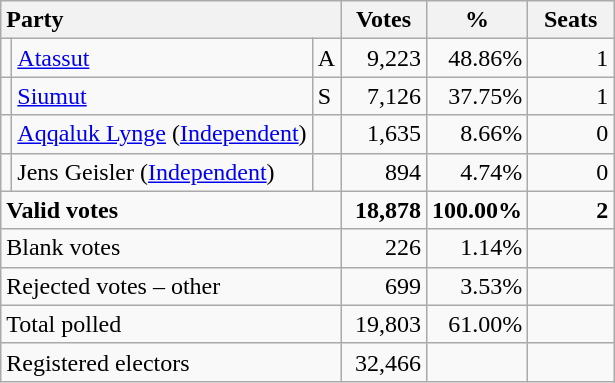<table class="wikitable" border="1" style="text-align:right;">
<tr>
<th style="text-align:left;" valign=bottom colspan=3>Party</th>
<th align=center valign=bottom width="50">Votes</th>
<th align=center valign=bottom width="50">%</th>
<th align=center valign=bottom width="50">Seats</th>
</tr>
<tr>
<td></td>
<td align=left><a href='#'>Atassut</a></td>
<td align=left>A</td>
<td>9,223</td>
<td>48.86%</td>
<td>1</td>
</tr>
<tr>
<td></td>
<td align=left><a href='#'>Siumut</a></td>
<td align=left>S</td>
<td>7,126</td>
<td>37.75%</td>
<td>1</td>
</tr>
<tr>
<td></td>
<td align=left><a href='#'>Aqqaluk Lynge</a> (<a href='#'>Independent</a>)</td>
<td></td>
<td>1,635</td>
<td>8.66%</td>
<td>0</td>
</tr>
<tr>
<td></td>
<td align=left>Jens Geisler (<a href='#'>Independent</a>)</td>
<td></td>
<td>894</td>
<td>4.74%</td>
<td>0</td>
</tr>
<tr style="font-weight:bold">
<td align=left colspan=3>Valid votes</td>
<td>18,878</td>
<td>100.00%</td>
<td>2</td>
</tr>
<tr>
<td align=left colspan=3>Blank votes</td>
<td>226</td>
<td>1.14%</td>
<td></td>
</tr>
<tr>
<td align=left colspan=3>Rejected votes – other</td>
<td>699</td>
<td>3.53%</td>
<td></td>
</tr>
<tr>
<td align=left colspan=3>Total polled</td>
<td>19,803</td>
<td>61.00%</td>
<td></td>
</tr>
<tr>
<td align=left colspan=3>Registered electors</td>
<td>32,466</td>
<td></td>
<td></td>
</tr>
</table>
